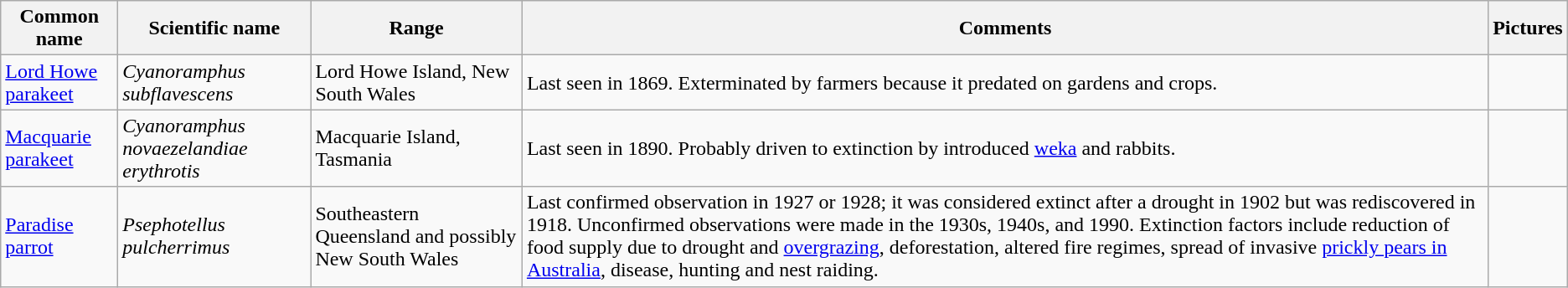<table class="wikitable sortable">
<tr>
<th>Common name</th>
<th>Scientific name</th>
<th>Range</th>
<th class="unsortable">Comments</th>
<th class="unsortable">Pictures</th>
</tr>
<tr>
<td><a href='#'>Lord Howe parakeet</a></td>
<td><em>Cyanoramphus subflavescens</em></td>
<td>Lord Howe Island, New South Wales</td>
<td>Last seen in 1869. Exterminated by farmers because it predated on gardens and crops.</td>
<td></td>
</tr>
<tr>
<td><a href='#'>Macquarie parakeet</a></td>
<td><em>Cyanoramphus novaezelandiae erythrotis</em></td>
<td>Macquarie Island, Tasmania</td>
<td>Last seen in 1890. Probably driven to extinction by introduced <a href='#'>weka</a> and rabbits.</td>
<td></td>
</tr>
<tr>
<td><a href='#'>Paradise parrot</a></td>
<td><em>Psephotellus pulcherrimus</em></td>
<td>Southeastern Queensland and possibly New South Wales</td>
<td>Last confirmed observation in 1927 or 1928; it was considered extinct after a drought in 1902 but was rediscovered in 1918. Unconfirmed observations were made in the 1930s, 1940s, and 1990. Extinction factors include reduction of food supply due to drought and <a href='#'>overgrazing</a>, deforestation, altered fire regimes, spread of invasive <a href='#'>prickly pears in Australia</a>, disease, hunting and nest raiding.</td>
<td></td>
</tr>
</table>
